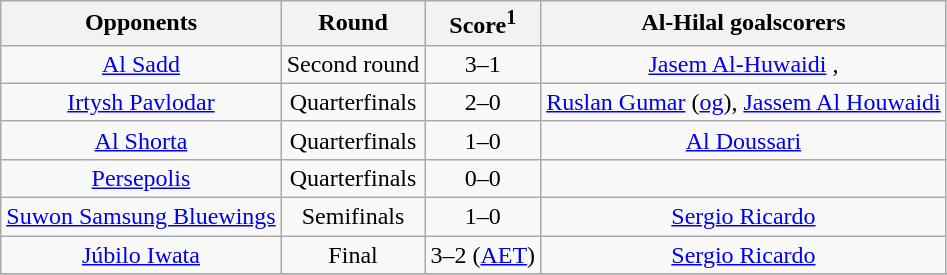<table class="wikitable" style="text-align: center">
<tr>
<th>Opponents</th>
<th>Round</th>
<th>Score<sup>1</sup></th>
<th>Al-Hilal goalscorers</th>
</tr>
<tr>
<td> <a href='#'>Al Sadd</a></td>
<td>Second round</td>
<td>3–1</td>
<td><a href='#'>Jasem Al-Huwaidi</a> , </td>
</tr>
<tr>
<td> <a href='#'>Irtysh Pavlodar</a></td>
<td>Quarterfinals</td>
<td>2–0</td>
<td><a href='#'>Ruslan Gumar</a> (<a href='#'>og</a>), <a href='#'>Jassem Al Houwaidi</a> </td>
</tr>
<tr>
<td> <a href='#'>Al Shorta</a></td>
<td>Quarterfinals</td>
<td>1–0</td>
<td><a href='#'>Al Doussari</a> </td>
</tr>
<tr>
<td> <a href='#'>Persepolis</a></td>
<td>Quarterfinals</td>
<td>0–0</td>
<td></td>
</tr>
<tr>
<td> <a href='#'>Suwon Samsung Bluewings</a></td>
<td>Semifinals</td>
<td>1–0</td>
<td><a href='#'>Sergio Ricardo</a> </td>
</tr>
<tr>
<td> <a href='#'>Júbilo Iwata</a></td>
<td>Final</td>
<td>3–2 (<a href='#'>AET</a>)</td>
<td><a href='#'>Sergio Ricardo</a>   </td>
</tr>
<tr>
</tr>
</table>
